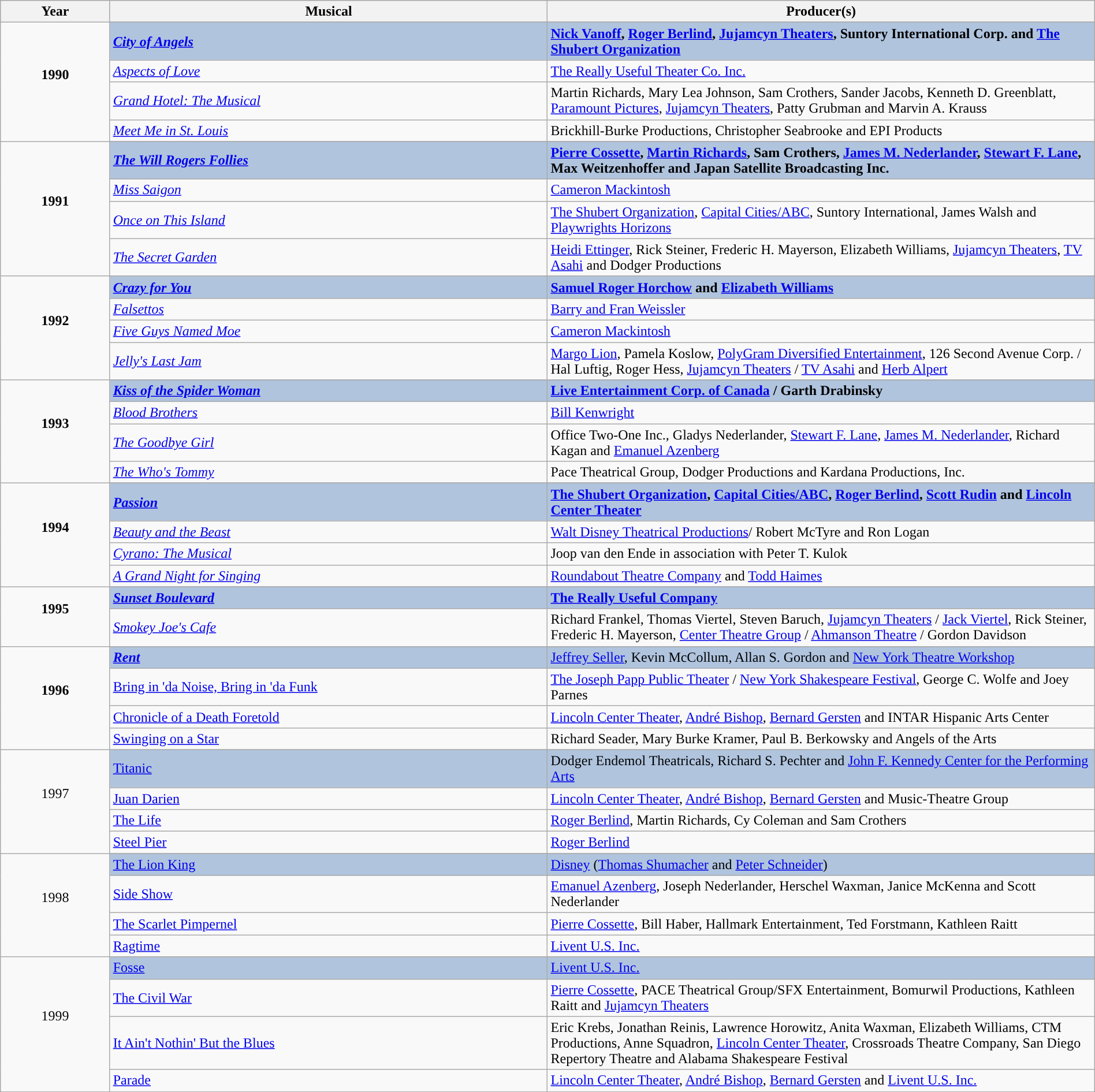<table class="wikitable" style="width:100%;">
<tr style="background:#bebebe;">
<th style="width:10%;">Year</th>
<th style="width:40%;">Musical</th>
<th style="width:50%;">Producer(s)</th>
</tr>
<tr>
<td rowspan="5" align="center"><strong>1990</strong><br><br></td>
</tr>
<tr style="background:#B0C4DE">
<td><em><a href='#'><strong>City of Angels</strong></a></em><br><strong></strong></td>
<td><strong><a href='#'>Nick Vanoff</a>, <a href='#'>Roger Berlind</a>, <a href='#'>Jujamcyn Theaters</a>, Suntory International Corp. and <a href='#'>The Shubert Organization</a></strong></td>
</tr>
<tr>
<td><em><a href='#'>Aspects of Love</a></em><br></td>
<td><a href='#'>The Really Useful Theater Co. Inc.</a></td>
</tr>
<tr>
<td><em><a href='#'>Grand Hotel: The Musical</a></em><br></td>
<td>Martin Richards, Mary Lea Johnson, Sam Crothers, Sander Jacobs, Kenneth D. Greenblatt, <a href='#'>Paramount Pictures</a>, <a href='#'>Jujamcyn Theaters</a>, Patty Grubman and Marvin A. Krauss</td>
</tr>
<tr>
<td><em><a href='#'>Meet Me in St. Louis</a></em><br></td>
<td>Brickhill-Burke Productions, Christopher Seabrooke and EPI Products</td>
</tr>
<tr>
<td rowspan="5" align="center"><strong>1991</strong><br><br></td>
</tr>
<tr style="background:#B0C4DE">
<td><strong><em><a href='#'>The Will Rogers Follies</a></em></strong><br><strong></strong></td>
<td><strong><a href='#'>Pierre Cossette</a>, <a href='#'>Martin Richards</a>, Sam Crothers, <a href='#'>James M. Nederlander</a>, <a href='#'>Stewart F. Lane</a>, Max Weitzenhoffer and Japan Satellite Broadcasting Inc.</strong></td>
</tr>
<tr>
<td><em><a href='#'>Miss Saigon</a></em><br></td>
<td><a href='#'>Cameron Mackintosh</a></td>
</tr>
<tr>
<td><em><a href='#'>Once on This Island</a></em><br></td>
<td><a href='#'>The Shubert Organization</a>, <a href='#'>Capital Cities/ABC</a>, Suntory International, James Walsh and <a href='#'>Playwrights Horizons</a></td>
</tr>
<tr>
<td><em><a href='#'>The Secret Garden</a></em><br></td>
<td><a href='#'>Heidi Ettinger</a>, Rick Steiner, Frederic H. Mayerson, Elizabeth Williams, <a href='#'>Jujamcyn Theaters</a>, <a href='#'>TV Asahi</a> and Dodger Productions</td>
</tr>
<tr>
<td rowspan="5" align="center"><strong>1992</strong><br><br></td>
</tr>
<tr style="background:#B0C4DE">
<td><em><a href='#'><strong>Crazy for You</strong></a></em><br><strong></strong></td>
<td><strong><a href='#'>Samuel Roger Horchow</a> and <a href='#'>Elizabeth Williams</a></strong></td>
</tr>
<tr>
<td><em><a href='#'>Falsettos</a></em><br></td>
<td><a href='#'>Barry and Fran Weissler</a></td>
</tr>
<tr>
<td><em><a href='#'>Five Guys Named Moe</a></em><br></td>
<td><a href='#'>Cameron Mackintosh</a></td>
</tr>
<tr>
<td><em><a href='#'>Jelly's Last Jam</a></em><br></td>
<td><a href='#'>Margo Lion</a>, Pamela Koslow, <a href='#'>PolyGram Diversified Entertainment</a>, 126 Second Avenue Corp. / Hal Luftig, Roger Hess, <a href='#'>Jujamcyn Theaters</a> / <a href='#'>TV Asahi</a> and <a href='#'>Herb Alpert</a></td>
</tr>
<tr>
<td rowspan="5" align="center"><strong>1993</strong><br><br></td>
</tr>
<tr style="background:#B0C4DE">
<td><em><a href='#'><strong>Kiss of the Spider Woman</strong></a></em><br><strong></strong></td>
<td><strong><a href='#'>Live Entertainment Corp. of Canada</a> / Garth Drabinsky</strong></td>
</tr>
<tr>
<td><em><a href='#'>Blood Brothers</a></em><br></td>
<td><a href='#'>Bill Kenwright</a></td>
</tr>
<tr>
<td><em><a href='#'>The Goodbye Girl</a></em><br></td>
<td>Office Two-One Inc., Gladys Nederlander, <a href='#'>Stewart F. Lane</a>, <a href='#'>James M. Nederlander</a>, Richard Kagan and <a href='#'>Emanuel Azenberg</a></td>
</tr>
<tr>
<td><em><a href='#'>The Who's Tommy</a></em><br></td>
<td>Pace Theatrical Group, Dodger Productions and Kardana Productions, Inc.</td>
</tr>
<tr>
<td rowspan="5" align="center"><strong>1994</strong><br><br></td>
</tr>
<tr style="background:#B0C4DE">
<td><em><a href='#'><strong>Passion</strong></a></em><br><strong></strong></td>
<td><strong><a href='#'>The Shubert Organization</a>, <a href='#'>Capital Cities/ABC</a>, <a href='#'>Roger Berlind</a>, <a href='#'>Scott Rudin</a> and <a href='#'>Lincoln Center Theater</a></strong></td>
</tr>
<tr>
<td><em><a href='#'>Beauty and the Beast</a></em><br></td>
<td><a href='#'>Walt Disney Theatrical Productions</a>/ Robert McTyre and Ron Logan</td>
</tr>
<tr>
<td><em><a href='#'>Cyrano: The Musical</a></em><br></td>
<td>Joop van den Ende in association with Peter T. Kulok</td>
</tr>
<tr>
<td><em><a href='#'>A Grand Night for Singing</a></em><br></td>
<td><a href='#'>Roundabout Theatre Company</a> and <a href='#'>Todd Haimes</a></td>
</tr>
<tr>
<td rowspan="3" align="center"><strong>1995</strong><br><br></td>
</tr>
<tr style="background:#B0C4DE">
<td><em><a href='#'><strong>Sunset Boulevard</strong></a></em><br><strong></strong></td>
<td><a href='#'><strong>The Really Useful Company</strong></a></td>
</tr>
<tr>
<td><em><a href='#'>Smokey Joe's Cafe</a></em><br></td>
<td>Richard Frankel, Thomas Viertel, Steven Baruch, <a href='#'>Jujamcyn Theaters</a> / <a href='#'>Jack Viertel</a>, Rick Steiner, Frederic H. Mayerson, <a href='#'>Center Theatre Group</a> / <a href='#'>Ahmanson Theatre</a> / Gordon Davidson</td>
</tr>
<tr>
<td rowspan="5" align="center"><strong>1996</strong><br><br></td>
</tr>
<tr style="background:#B0C4DE">
<td><strong><em><a href='#'>Rent</a><em> <strong><br></strong><strong></td>
<td></strong><a href='#'>Jeffrey Seller</a>, Kevin McCollum, Allan S. Gordon and <a href='#'>New York Theatre Workshop</a><strong></td>
</tr>
<tr>
<td></em><a href='#'>Bring in 'da Noise, Bring in 'da Funk</a><em><br></td>
<td><a href='#'>The Joseph Papp Public Theater</a> / <a href='#'>New York Shakespeare Festival</a>, George C. Wolfe and Joey Parnes</td>
</tr>
<tr>
<td></em><a href='#'>Chronicle of a Death Foretold</a><em><br></td>
<td><a href='#'>Lincoln Center Theater</a>, <a href='#'>André Bishop</a>, <a href='#'>Bernard Gersten</a> and INTAR Hispanic Arts Center</td>
</tr>
<tr>
<td></em><a href='#'>Swinging on a Star</a><em><br></td>
<td>Richard Seader, Mary Burke Kramer, Paul B. Berkowsky and Angels of the Arts</td>
</tr>
<tr>
<td rowspan="5" align="center"></strong>1997<strong><br><br></td>
</tr>
<tr style="background:#B0C4DE">
<td></em><a href='#'></strong>Titanic<strong></a><em><br></strong><strong></td>
<td></strong>Dodger Endemol Theatricals, Richard S. Pechter and <a href='#'>John F. Kennedy Center for the Performing Arts</a><strong></td>
</tr>
<tr>
<td></em><a href='#'>Juan Darien</a><em><br></td>
<td><a href='#'>Lincoln Center Theater</a>, <a href='#'>André Bishop</a>, <a href='#'>Bernard Gersten</a> and Music-Theatre Group</td>
</tr>
<tr>
<td></em><a href='#'>The Life</a><em><br></td>
<td><a href='#'>Roger Berlind</a>, Martin Richards, Cy Coleman and Sam Crothers</td>
</tr>
<tr>
<td></em><a href='#'>Steel Pier</a><em><br></td>
<td><a href='#'>Roger Berlind</a></td>
</tr>
<tr>
<td rowspan="5" align="center"></strong>1998<strong><br><br></td>
</tr>
<tr style="background:#B0C4DE">
<td></em><a href='#'></strong>The Lion King<strong></a><em><br></strong><strong></td>
<td></strong><a href='#'>Disney</a> (<a href='#'>Thomas Shumacher</a> and <a href='#'>Peter Schneider</a>)<strong></td>
</tr>
<tr>
<td></em><a href='#'>Side Show</a><em><br></td>
<td><a href='#'>Emanuel Azenberg</a>, Joseph Nederlander, Herschel Waxman, Janice McKenna and Scott Nederlander</td>
</tr>
<tr>
<td></em><a href='#'>The Scarlet Pimpernel</a><em><br></td>
<td><a href='#'>Pierre Cossette</a>, Bill Haber, Hallmark Entertainment, Ted Forstmann, Kathleen Raitt</td>
</tr>
<tr>
<td></em><a href='#'>Ragtime</a><em><br></td>
<td><a href='#'>Livent U.S. Inc.</a></td>
</tr>
<tr>
<td rowspan="5" align="center"></strong>1999<strong><br><br></td>
</tr>
<tr style="background:#B0C4DE">
<td></em><a href='#'></strong>Fosse<strong></a><em><br></strong><strong></td>
<td><a href='#'></strong>Livent U.S. Inc.<strong></a></td>
</tr>
<tr>
<td></em><a href='#'>The Civil War</a><em><br></td>
<td><a href='#'>Pierre Cossette</a>, PACE Theatrical Group/SFX Entertainment, Bomurwil Productions, Kathleen Raitt and <a href='#'>Jujamcyn Theaters</a></td>
</tr>
<tr>
<td></em><a href='#'>It Ain't Nothin' But the Blues</a><em><br></td>
<td>Eric Krebs, Jonathan Reinis, Lawrence Horowitz, Anita Waxman, Elizabeth Williams, CTM Productions, Anne Squadron, <a href='#'>Lincoln Center Theater</a>, Crossroads Theatre Company, San Diego Repertory Theatre and Alabama Shakespeare Festival</td>
</tr>
<tr>
<td></em><a href='#'>Parade</a><em><br></td>
<td><a href='#'>Lincoln Center Theater</a>, <a href='#'>André Bishop</a>, <a href='#'>Bernard Gersten</a> and <a href='#'>Livent U.S. Inc.</a></td>
</tr>
</table>
